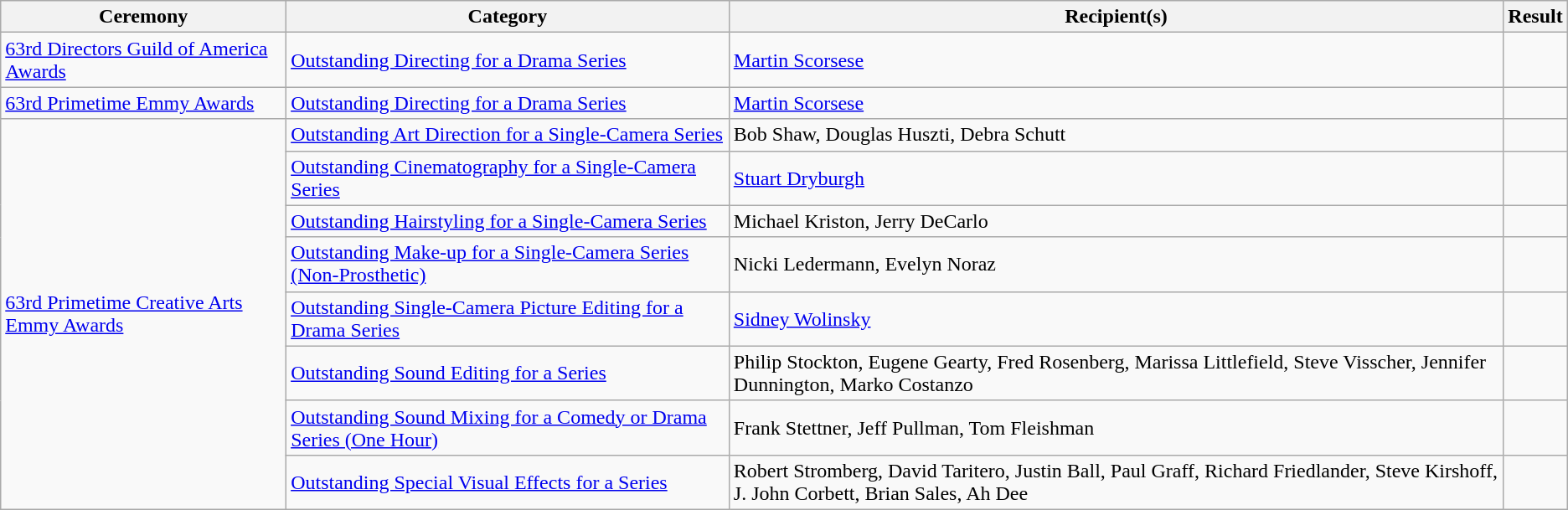<table class="wikitable plainrowheaders sortable">
<tr style="vertical-align:bottom;">
<th scope="col">Ceremony</th>
<th scope="col">Category</th>
<th scope="col">Recipient(s)</th>
<th scope="col">Result</th>
</tr>
<tr>
<td><a href='#'>63rd Directors Guild of America Awards</a></td>
<td><a href='#'>Outstanding Directing for a Drama Series</a></td>
<td><a href='#'>Martin Scorsese</a></td>
<td></td>
</tr>
<tr>
<td rowspan=1><a href='#'>63rd Primetime Emmy Awards</a></td>
<td><a href='#'>Outstanding Directing for a Drama Series</a></td>
<td><a href='#'>Martin Scorsese</a></td>
<td></td>
</tr>
<tr>
<td rowspan=8><a href='#'>63rd Primetime Creative Arts Emmy Awards</a></td>
<td><a href='#'>Outstanding Art Direction for a Single-Camera Series</a></td>
<td>Bob Shaw, Douglas Huszti, Debra Schutt</td>
<td></td>
</tr>
<tr>
<td><a href='#'>Outstanding Cinematography for a Single-Camera Series</a></td>
<td><a href='#'>Stuart Dryburgh</a></td>
<td></td>
</tr>
<tr>
<td><a href='#'>Outstanding Hairstyling for a Single-Camera Series</a></td>
<td>Michael Kriston, Jerry DeCarlo</td>
<td></td>
</tr>
<tr>
<td><a href='#'>Outstanding Make-up for a Single-Camera Series (Non-Prosthetic)</a></td>
<td>Nicki Ledermann, Evelyn Noraz</td>
<td></td>
</tr>
<tr>
<td><a href='#'>Outstanding Single-Camera Picture Editing for a Drama Series</a></td>
<td><a href='#'>Sidney Wolinsky</a></td>
<td></td>
</tr>
<tr>
<td><a href='#'>Outstanding Sound Editing for a Series</a></td>
<td>Philip Stockton, Eugene Gearty, Fred Rosenberg, Marissa Littlefield, Steve Visscher, Jennifer Dunnington, Marko Costanzo</td>
<td></td>
</tr>
<tr>
<td><a href='#'>Outstanding Sound Mixing for a Comedy or Drama Series (One Hour)</a></td>
<td>Frank Stettner, Jeff Pullman, Tom Fleishman</td>
<td></td>
</tr>
<tr>
<td><a href='#'>Outstanding Special Visual Effects for a Series</a></td>
<td>Robert Stromberg, David Taritero, Justin Ball, Paul Graff, Richard Friedlander, Steve Kirshoff, J. John Corbett, Brian Sales, Ah Dee</td>
<td></td>
</tr>
</table>
